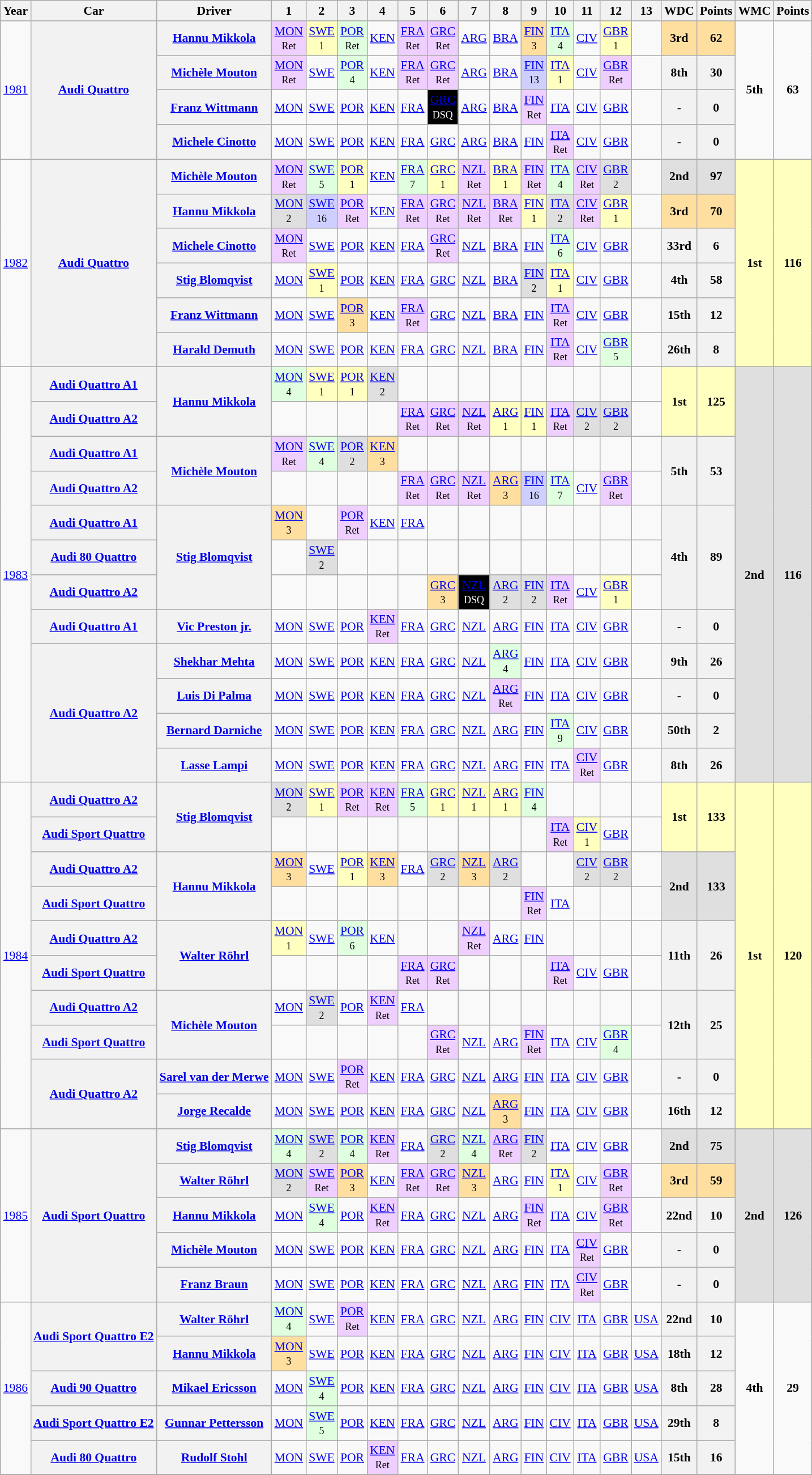<table class="wikitable" style="text-align:center; font-size:90%">
<tr>
<th>Year</th>
<th>Car</th>
<th>Driver</th>
<th>1</th>
<th>2</th>
<th>3</th>
<th>4</th>
<th>5</th>
<th>6</th>
<th>7</th>
<th>8</th>
<th>9</th>
<th>10</th>
<th>11</th>
<th>12</th>
<th>13</th>
<th>WDC</th>
<th>Points</th>
<th>WMC</th>
<th>Points</th>
</tr>
<tr>
<td rowspan="4"><a href='#'>1981</a></td>
<th rowspan="4"><a href='#'>Audi Quattro</a></th>
<th> <a href='#'>Hannu Mikkola</a></th>
<td style="background:#EFCFFF;"><a href='#'>MON</a><br><small>Ret</small></td>
<td style="background:#FFFFBF;"><a href='#'>SWE</a><br><small>1</small></td>
<td style="background:#DFFFDF;"><a href='#'>POR</a><br><small>Ret</small></td>
<td><a href='#'>KEN</a></td>
<td style="background:#EFCFFF;"><a href='#'>FRA</a><br><small>Ret</small></td>
<td style="background:#EFCFFF;"><a href='#'>GRC</a><br><small>Ret</small></td>
<td><a href='#'>ARG</a></td>
<td><a href='#'>BRA</a></td>
<td style="background:#FFDF9F;"><a href='#'>FIN</a><br><small>3</small></td>
<td style="background:#DFFFDF;"><a href='#'>ITA</a><br><small>4</small></td>
<td><a href='#'>CIV</a></td>
<td style="background:#FFFFBF;"><a href='#'>GBR</a><br><small>1</small></td>
<td></td>
<td style="background:#FFDF9F;"><strong>3rd</strong></td>
<td style="background:#FFDF9F;"><strong>62</strong></td>
<td rowspan="4"><strong>5th</strong></td>
<td rowspan="4"><strong>63</strong></td>
</tr>
<tr>
<th> <a href='#'>Michèle Mouton</a></th>
<td style="background:#EFCFFF;"><a href='#'>MON</a><br><small>Ret</small></td>
<td><a href='#'>SWE</a></td>
<td style="background:#DFFFDF;"><a href='#'>POR</a><br><small>4</small></td>
<td><a href='#'>KEN</a></td>
<td style="background:#EFCFFF;"><a href='#'>FRA</a><br><small>Ret</small></td>
<td style="background:#EFCFFF;"><a href='#'>GRC</a><br><small>Ret</small></td>
<td><a href='#'>ARG</a></td>
<td><a href='#'>BRA</a></td>
<td style="background:#CFCFFF;"><a href='#'>FIN</a><br><small>13</small></td>
<td style="background:#FFFFBF;"><a href='#'>ITA</a><br><small>1</small></td>
<td><a href='#'>CIV</a></td>
<td style="background:#EFCFFF;"><a href='#'>GBR</a><br><small>Ret</small></td>
<td></td>
<th>8th</th>
<th>30</th>
</tr>
<tr>
<th> <a href='#'>Franz Wittmann</a></th>
<td><a href='#'>MON</a></td>
<td><a href='#'>SWE</a></td>
<td><a href='#'>POR</a></td>
<td><a href='#'>KEN</a></td>
<td><a href='#'>FRA</a></td>
<td style="background:#000000; color:#ffffff"><a href='#'><span>GRC</span></a><br><small>DSQ</small></td>
<td><a href='#'>ARG</a></td>
<td><a href='#'>BRA</a></td>
<td style="background:#EFCFFF;"><a href='#'>FIN</a><br><small>Ret</small></td>
<td><a href='#'>ITA</a></td>
<td><a href='#'>CIV</a></td>
<td><a href='#'>GBR</a></td>
<td></td>
<th>-</th>
<th>0</th>
</tr>
<tr>
<th> <a href='#'>Michele Cinotto</a></th>
<td><a href='#'>MON</a></td>
<td><a href='#'>SWE</a></td>
<td><a href='#'>POR</a></td>
<td><a href='#'>KEN</a></td>
<td><a href='#'>FRA</a></td>
<td><a href='#'>GRC</a></td>
<td><a href='#'>ARG</a></td>
<td><a href='#'>BRA</a></td>
<td><a href='#'>FIN</a></td>
<td style="background:#EFCFFF;"><a href='#'>ITA</a><br><small>Ret</small></td>
<td><a href='#'>CIV</a></td>
<td><a href='#'>GBR</a></td>
<td></td>
<th>-</th>
<th>0</th>
</tr>
<tr>
<td rowspan="6"><a href='#'>1982</a></td>
<th rowspan="6"><a href='#'>Audi Quattro</a></th>
<th> <a href='#'>Michèle Mouton</a></th>
<td style="background:#EFCFFF;"><a href='#'>MON</a><br><small>Ret</small></td>
<td style="background:#DFFFDF;"><a href='#'>SWE</a><br><small>5</small></td>
<td style="background:#FFFFBF;"><a href='#'>POR</a><br><small>1</small></td>
<td><a href='#'>KEN</a></td>
<td style="background:#DFFFDF;"><a href='#'>FRA</a><br><small>7</small></td>
<td style="background:#FFFFBF;"><a href='#'>GRC</a><br><small>1</small></td>
<td style="background:#EFCFFF;"><a href='#'>NZL</a><br><small>Ret</small></td>
<td style="background:#FFFFBF;"><a href='#'>BRA</a><br><small>1</small></td>
<td style="background:#EFCFFF;"><a href='#'>FIN</a><br><small>Ret</small></td>
<td style="background:#DFFFDF;"><a href='#'>ITA</a><br><small>4</small></td>
<td style="background:#EFCFFF;"><a href='#'>CIV</a><br><small>Ret</small></td>
<td style="background:#DFDFDF;"><a href='#'>GBR</a><br><small>2</small></td>
<td></td>
<td style="background:#DFDFDF;"><strong>2nd</strong></td>
<td style="background:#DFDFDF;"><strong>97</strong></td>
<td rowspan="6" style="background:#FFFFBF;"><strong>1st</strong></td>
<td rowspan="6" style="background:#FFFFBF;"><strong>116</strong></td>
</tr>
<tr>
<th> <a href='#'>Hannu Mikkola</a></th>
<td style="background:#DFDFDF;"><a href='#'>MON</a><br><small>2</small></td>
<td style="background:#CFCFFF;"><a href='#'>SWE</a><br><small>16</small></td>
<td style="background:#EFCFFF;"><a href='#'>POR</a><br><small>Ret</small></td>
<td><a href='#'>KEN</a></td>
<td style="background:#EFCFFF;"><a href='#'>FRA</a><br><small>Ret</small></td>
<td style="background:#EFCFFF;"><a href='#'>GRC</a><br><small>Ret</small></td>
<td style="background:#EFCFFF;"><a href='#'>NZL</a><br><small>Ret</small></td>
<td style="background:#EFCFFF;"><a href='#'>BRA</a><br><small>Ret</small></td>
<td style="background:#FFFFBF;"><a href='#'>FIN</a><br><small>1</small></td>
<td style="background:#DFDFDF;"><a href='#'>ITA</a><br><small>2</small></td>
<td style="background:#EFCFFF;"><a href='#'>CIV</a><br><small>Ret</small></td>
<td style="background:#FFFFBF;"><a href='#'>GBR</a><br><small>1</small></td>
<td></td>
<td style="background:#FFDF9F;"><strong>3rd</strong></td>
<td style="background:#FFDF9F;"><strong>70</strong></td>
</tr>
<tr>
<th> <a href='#'>Michele Cinotto</a></th>
<td style="background:#EFCFFF;"><a href='#'>MON</a><br><small>Ret</small></td>
<td><a href='#'>SWE</a></td>
<td><a href='#'>POR</a></td>
<td><a href='#'>KEN</a></td>
<td><a href='#'>FRA</a></td>
<td style="background:#EFCFFF;"><a href='#'>GRC</a><br><small>Ret</small></td>
<td><a href='#'>NZL</a></td>
<td><a href='#'>BRA</a></td>
<td><a href='#'>FIN</a></td>
<td style="background:#DFFFDF;"><a href='#'>ITA</a><br><small>6</small></td>
<td><a href='#'>CIV</a></td>
<td><a href='#'>GBR</a></td>
<td></td>
<th>33rd</th>
<th>6</th>
</tr>
<tr>
<th> <a href='#'>Stig Blomqvist</a></th>
<td><a href='#'>MON</a></td>
<td style="background:#FFFFBF;"><a href='#'>SWE</a><br><small>1</small></td>
<td><a href='#'>POR</a></td>
<td><a href='#'>KEN</a></td>
<td><a href='#'>FRA</a></td>
<td><a href='#'>GRC</a></td>
<td><a href='#'>NZL</a></td>
<td><a href='#'>BRA</a></td>
<td style="background:#DFDFDF;"><a href='#'>FIN</a><br><small>2</small></td>
<td style="background:#FFFFBF;"><a href='#'>ITA</a><br><small>1</small></td>
<td><a href='#'>CIV</a></td>
<td><a href='#'>GBR</a></td>
<td></td>
<th>4th</th>
<th>58</th>
</tr>
<tr>
<th> <a href='#'>Franz Wittmann</a></th>
<td><a href='#'>MON</a></td>
<td><a href='#'>SWE</a></td>
<td style="background:#FFDF9F;"><a href='#'>POR</a><br><small>3</small></td>
<td><a href='#'>KEN</a></td>
<td style="background:#EFCFFF;"><a href='#'>FRA</a><br><small>Ret</small></td>
<td><a href='#'>GRC</a></td>
<td><a href='#'>NZL</a></td>
<td><a href='#'>BRA</a></td>
<td><a href='#'>FIN</a></td>
<td style="background:#EFCFFF;"><a href='#'>ITA</a><br><small>Ret</small></td>
<td><a href='#'>CIV</a></td>
<td><a href='#'>GBR</a></td>
<td></td>
<th>15th</th>
<th>12</th>
</tr>
<tr>
<th> <a href='#'>Harald Demuth</a></th>
<td><a href='#'>MON</a></td>
<td><a href='#'>SWE</a></td>
<td><a href='#'>POR</a></td>
<td><a href='#'>KEN</a></td>
<td><a href='#'>FRA</a></td>
<td><a href='#'>GRC</a></td>
<td><a href='#'>NZL</a></td>
<td><a href='#'>BRA</a></td>
<td><a href='#'>FIN</a></td>
<td style="background:#EFCFFF;"><a href='#'>ITA</a><br><small>Ret</small></td>
<td><a href='#'>CIV</a></td>
<td style="background:#DFFFDF;"><a href='#'>GBR</a><br><small>5</small></td>
<td></td>
<th>26th</th>
<th>8</th>
</tr>
<tr>
<td rowspan="12"><a href='#'>1983</a></td>
<th><a href='#'>Audi Quattro A1</a></th>
<th rowspan="2"> <a href='#'>Hannu Mikkola</a></th>
<td style="background:#DFFFDF;"><a href='#'>MON</a><br><small>4</small></td>
<td style="background:#FFFFBF;"><a href='#'>SWE</a><br><small>1</small></td>
<td style="background:#FFFFBF;"><a href='#'>POR</a><br><small>1</small></td>
<td style="background:#DFDFDF;"><a href='#'>KEN</a><br><small>2</small></td>
<td></td>
<td></td>
<td></td>
<td></td>
<td></td>
<td></td>
<td></td>
<td></td>
<td></td>
<td rowspan="2" style="background:#FFFFBF;"><strong>1st</strong></td>
<td rowspan="2" style="background:#FFFFBF;"><strong>125</strong></td>
<td rowspan="12" style="background:#DFDFDF;"><strong>2nd</strong></td>
<td rowspan="12" style="background:#DFDFDF;"><strong>116</strong></td>
</tr>
<tr>
<th><a href='#'>Audi Quattro A2</a></th>
<td></td>
<td></td>
<td></td>
<td></td>
<td style="background:#EFCFFF;"><a href='#'>FRA</a><br><small>Ret</small></td>
<td style="background:#EFCFFF;"><a href='#'>GRC</a><br><small>Ret</small></td>
<td style="background:#EFCFFF;"><a href='#'>NZL</a><br><small>Ret</small></td>
<td style="background:#FFFFBF;"><a href='#'>ARG</a><br><small>1</small></td>
<td style="background:#FFFFBF;"><a href='#'>FIN</a><br><small>1</small></td>
<td style="background:#EFCFFF;"><a href='#'>ITA</a><br><small>Ret</small></td>
<td style="background:#DFDFDF;"><a href='#'>CIV</a><br><small>2</small></td>
<td style="background:#DFDFDF;"><a href='#'>GBR</a><br><small>2</small></td>
<td></td>
</tr>
<tr>
<th><a href='#'>Audi Quattro A1</a></th>
<th rowspan="2"> <a href='#'>Michèle Mouton</a></th>
<td style="background:#EFCFFF;"><a href='#'>MON</a><br><small>Ret</small></td>
<td style="background:#DFFFDF;"><a href='#'>SWE</a><br><small>4</small></td>
<td style="background:#DFDFDF;"><a href='#'>POR</a><br><small>2</small></td>
<td style="background:#FFDF9F;"><a href='#'>KEN</a><br><small>3</small></td>
<td></td>
<td></td>
<td></td>
<td></td>
<td></td>
<td></td>
<td></td>
<td></td>
<td></td>
<th rowspan="2">5th</th>
<th rowspan="2">53</th>
</tr>
<tr>
<th><a href='#'>Audi Quattro A2</a></th>
<td></td>
<td></td>
<td></td>
<td></td>
<td style="background:#EFCFFF;"><a href='#'>FRA</a><br><small>Ret</small></td>
<td style="background:#EFCFFF;"><a href='#'>GRC</a><br><small>Ret</small></td>
<td style="background:#EFCFFF;"><a href='#'>NZL</a><br><small>Ret</small></td>
<td style="background:#FFDF9F;"><a href='#'>ARG</a><br><small>3</small></td>
<td style="background:#CFCFFF;"><a href='#'>FIN</a><br><small>16</small></td>
<td style="background:#DFFFDF;"><a href='#'>ITA</a><br><small>7</small></td>
<td><a href='#'>CIV</a></td>
<td style="background:#EFCFFF;"><a href='#'>GBR</a><br><small>Ret</small></td>
<td></td>
</tr>
<tr>
<th><a href='#'>Audi Quattro A1</a></th>
<th rowspan="3"> <a href='#'>Stig Blomqvist</a></th>
<td style="background:#FFDF9F;"><a href='#'>MON</a><br><small>3</small></td>
<td></td>
<td style="background:#EFCFFF;"><a href='#'>POR</a><br><small>Ret</small></td>
<td><a href='#'>KEN</a></td>
<td><a href='#'>FRA</a></td>
<td></td>
<td></td>
<td></td>
<td></td>
<td></td>
<td></td>
<td></td>
<td></td>
<th rowspan="3">4th</th>
<th rowspan="3">89</th>
</tr>
<tr>
<th><a href='#'>Audi 80 Quattro</a></th>
<td></td>
<td style="background:#DFDFDF;"><a href='#'>SWE</a><br><small>2</small></td>
<td></td>
<td></td>
<td></td>
<td></td>
<td></td>
<td></td>
<td></td>
<td></td>
<td></td>
<td></td>
<td></td>
</tr>
<tr>
<th><a href='#'>Audi Quattro A2</a></th>
<td></td>
<td></td>
<td></td>
<td></td>
<td></td>
<td style="background:#FFDF9F;"><a href='#'>GRC</a><br><small>3</small></td>
<td style="background:#000000; color:#ffffff"><a href='#'><span>NZL</span></a><br><small>DSQ</small></td>
<td style="background:#DFDFDF;"><a href='#'>ARG</a><br><small>2</small></td>
<td style="background:#DFDFDF;"><a href='#'>FIN</a><br><small>2</small></td>
<td style="background:#EFCFFF;"><a href='#'>ITA</a><br><small>Ret</small></td>
<td><a href='#'>CIV</a></td>
<td style="background:#FFFFBF;"><a href='#'>GBR</a><br><small>1</small></td>
<td></td>
</tr>
<tr>
<th><a href='#'>Audi Quattro A1</a></th>
<th> <a href='#'>Vic Preston jr.</a></th>
<td><a href='#'>MON</a></td>
<td><a href='#'>SWE</a></td>
<td><a href='#'>POR</a></td>
<td style="background:#EFCFFF;"><a href='#'>KEN</a><br><small>Ret</small></td>
<td><a href='#'>FRA</a></td>
<td><a href='#'>GRC</a></td>
<td><a href='#'>NZL</a></td>
<td><a href='#'>ARG</a></td>
<td><a href='#'>FIN</a></td>
<td><a href='#'>ITA</a></td>
<td><a href='#'>CIV</a></td>
<td><a href='#'>GBR</a></td>
<td></td>
<th>-</th>
<th>0</th>
</tr>
<tr>
<th rowspan="4"><a href='#'>Audi Quattro A2</a></th>
<th> <a href='#'>Shekhar Mehta</a></th>
<td><a href='#'>MON</a></td>
<td><a href='#'>SWE</a></td>
<td><a href='#'>POR</a></td>
<td><a href='#'>KEN</a></td>
<td><a href='#'>FRA</a></td>
<td><a href='#'>GRC</a></td>
<td><a href='#'>NZL</a></td>
<td style="background:#DFFFDF;"><a href='#'>ARG</a><br><small>4</small></td>
<td><a href='#'>FIN</a></td>
<td><a href='#'>ITA</a></td>
<td><a href='#'>CIV</a></td>
<td><a href='#'>GBR</a></td>
<td></td>
<th>9th</th>
<th>26</th>
</tr>
<tr>
<th> <a href='#'>Luis Di Palma</a></th>
<td><a href='#'>MON</a></td>
<td><a href='#'>SWE</a></td>
<td><a href='#'>POR</a></td>
<td><a href='#'>KEN</a></td>
<td><a href='#'>FRA</a></td>
<td><a href='#'>GRC</a></td>
<td><a href='#'>NZL</a></td>
<td style="background:#EFCFFF;"><a href='#'>ARG</a><br><small>Ret</small></td>
<td><a href='#'>FIN</a></td>
<td><a href='#'>ITA</a></td>
<td><a href='#'>CIV</a></td>
<td><a href='#'>GBR</a></td>
<td></td>
<th>-</th>
<th>0</th>
</tr>
<tr>
<th> <a href='#'>Bernard Darniche</a></th>
<td><a href='#'>MON</a></td>
<td><a href='#'>SWE</a></td>
<td><a href='#'>POR</a></td>
<td><a href='#'>KEN</a></td>
<td><a href='#'>FRA</a></td>
<td><a href='#'>GRC</a></td>
<td><a href='#'>NZL</a></td>
<td><a href='#'>ARG</a></td>
<td><a href='#'>FIN</a></td>
<td style="background:#DFFFDF;"><a href='#'>ITA</a><br><small>9</small></td>
<td><a href='#'>CIV</a></td>
<td><a href='#'>GBR</a></td>
<td></td>
<th>50th</th>
<th>2</th>
</tr>
<tr>
<th> <a href='#'>Lasse Lampi</a></th>
<td><a href='#'>MON</a></td>
<td><a href='#'>SWE</a></td>
<td><a href='#'>POR</a></td>
<td><a href='#'>KEN</a></td>
<td><a href='#'>FRA</a></td>
<td><a href='#'>GRC</a></td>
<td><a href='#'>NZL</a></td>
<td><a href='#'>ARG</a></td>
<td><a href='#'>FIN</a></td>
<td><a href='#'>ITA</a></td>
<td style="background:#EFCFFF;"><a href='#'>CIV</a><br><small>Ret</small></td>
<td><a href='#'>GBR</a></td>
<td></td>
<th>8th</th>
<th>26</th>
</tr>
<tr>
<td rowspan="10"><a href='#'>1984</a></td>
<th><a href='#'>Audi Quattro A2</a></th>
<th rowspan="2"> <a href='#'>Stig Blomqvist</a></th>
<td style="background:#DFDFDF;"><a href='#'>MON</a><br><small>2</small></td>
<td style="background:#FFFFBF;"><a href='#'>SWE</a><br><small>1</small></td>
<td style="background:#EFCFFF;"><a href='#'>POR</a><br><small>Ret</small></td>
<td style="background:#EFCFFF;"><a href='#'>KEN</a><br><small>Ret</small></td>
<td style="background:#DFFFDF;"><a href='#'>FRA</a><br><small>5</small></td>
<td style="background:#FFFFBF;"><a href='#'>GRC</a><br><small>1</small></td>
<td style="background:#FFFFBF;"><a href='#'>NZL</a><br><small>1</small></td>
<td style="background:#FFFFBF;"><a href='#'>ARG</a><br><small>1</small></td>
<td style="background:#DFFFDF;"><a href='#'>FIN</a><br><small>4</small></td>
<td></td>
<td></td>
<td></td>
<td></td>
<td rowspan="2" style="background:#FFFFBF;"><strong>1st</strong></td>
<td rowspan="2" style="background:#FFFFBF;"><strong>133</strong></td>
<td rowspan="10" style="background:#FFFFBF;"><strong>1st</strong></td>
<td rowspan="10" style="background:#FFFFBF;"><strong>120</strong></td>
</tr>
<tr>
<th><a href='#'>Audi Sport Quattro</a></th>
<td></td>
<td></td>
<td></td>
<td></td>
<td></td>
<td></td>
<td></td>
<td></td>
<td></td>
<td style="background:#EFCFFF;"><a href='#'>ITA</a><br><small>Ret</small></td>
<td style="background:#FFFFBF;"><a href='#'>CIV</a><br><small>1</small></td>
<td><a href='#'>GBR</a></td>
<td></td>
</tr>
<tr>
<th><a href='#'>Audi Quattro A2</a></th>
<th rowspan="2"> <a href='#'>Hannu Mikkola</a></th>
<td style="background:#FFDF9F;"><a href='#'>MON</a><br><small>3</small></td>
<td><a href='#'>SWE</a></td>
<td style="background:#FFFFBF;"><a href='#'>POR</a><br><small>1</small></td>
<td style="background:#FFDF9F;"><a href='#'>KEN</a><br><small>3</small></td>
<td><a href='#'>FRA</a></td>
<td style="background:#DFDFDF;"><a href='#'>GRC</a><br><small>2</small></td>
<td style="background:#FFDF9F;"><a href='#'>NZL</a><br><small>3</small></td>
<td style="background:#DFDFDF;"><a href='#'>ARG</a><br><small>2</small></td>
<td></td>
<td></td>
<td style="background:#DFDFDF;"><a href='#'>CIV</a><br><small>2</small></td>
<td style="background:#DFDFDF;"><a href='#'>GBR</a><br><small>2</small></td>
<td></td>
<td rowspan="2" style="background:#DFDFDF;"><strong>2nd</strong></td>
<td rowspan="2" style="background:#DFDFDF;"><strong>133</strong></td>
</tr>
<tr>
<th><a href='#'>Audi Sport Quattro</a></th>
<td></td>
<td></td>
<td></td>
<td></td>
<td></td>
<td></td>
<td></td>
<td></td>
<td style="background:#EFCFFF;"><a href='#'>FIN</a><br><small>Ret</small></td>
<td><a href='#'>ITA</a></td>
<td></td>
<td></td>
<td></td>
</tr>
<tr>
<th><a href='#'>Audi Quattro A2</a></th>
<th rowspan="2"> <a href='#'>Walter Röhrl</a></th>
<td style="background:#FFFFBF;"><a href='#'>MON</a><br><small>1</small></td>
<td><a href='#'>SWE</a></td>
<td style="background:#DFFFDF;"><a href='#'>POR</a><br><small>6</small></td>
<td><a href='#'>KEN</a></td>
<td></td>
<td></td>
<td style="background:#EFCFFF;"><a href='#'>NZL</a><br><small>Ret</small></td>
<td><a href='#'>ARG</a></td>
<td><a href='#'>FIN</a></td>
<td></td>
<td></td>
<td></td>
<td></td>
<th rowspan="2">11th</th>
<th rowspan="2">26</th>
</tr>
<tr>
<th><a href='#'>Audi Sport Quattro</a></th>
<td></td>
<td></td>
<td></td>
<td></td>
<td style="background:#EFCFFF;"><a href='#'>FRA</a><br><small>Ret</small></td>
<td style="background:#EFCFFF;"><a href='#'>GRC</a><br><small>Ret</small></td>
<td></td>
<td></td>
<td></td>
<td style="background:#EFCFFF;"><a href='#'>ITA</a><br><small>Ret</small></td>
<td><a href='#'>CIV</a></td>
<td><a href='#'>GBR</a></td>
<td></td>
</tr>
<tr>
<th><a href='#'>Audi Quattro A2</a></th>
<th rowspan="2"> <a href='#'>Michèle Mouton</a></th>
<td><a href='#'>MON</a></td>
<td style="background:#DFDFDF;"><a href='#'>SWE</a><br><small>2</small></td>
<td><a href='#'>POR</a></td>
<td style="background:#EFCFFF;"><a href='#'>KEN</a><br><small>Ret</small></td>
<td><a href='#'>FRA</a></td>
<td></td>
<td></td>
<td></td>
<td></td>
<td></td>
<td></td>
<td></td>
<td></td>
<th rowspan="2">12th</th>
<th rowspan="2">25</th>
</tr>
<tr>
<th><a href='#'>Audi Sport Quattro</a></th>
<td></td>
<td></td>
<td></td>
<td></td>
<td></td>
<td style="background:#EFCFFF;"><a href='#'>GRC</a><br><small>Ret</small></td>
<td><a href='#'>NZL</a></td>
<td><a href='#'>ARG</a></td>
<td style="background:#EFCFFF;"><a href='#'>FIN</a><br><small>Ret</small></td>
<td><a href='#'>ITA</a></td>
<td><a href='#'>CIV</a></td>
<td style="background:#DFFFDF;"><a href='#'>GBR</a><br><small>4</small></td>
<td></td>
</tr>
<tr>
<th rowspan="2"><a href='#'>Audi Quattro A2</a></th>
<th> <a href='#'>Sarel van der Merwe</a></th>
<td><a href='#'>MON</a></td>
<td><a href='#'>SWE</a></td>
<td style="background:#EFCFFF;"><a href='#'>POR</a><br><small>Ret</small></td>
<td><a href='#'>KEN</a></td>
<td><a href='#'>FRA</a></td>
<td><a href='#'>GRC</a></td>
<td><a href='#'>NZL</a></td>
<td><a href='#'>ARG</a></td>
<td><a href='#'>FIN</a></td>
<td><a href='#'>ITA</a></td>
<td><a href='#'>CIV</a></td>
<td><a href='#'>GBR</a></td>
<td></td>
<th>-</th>
<th>0</th>
</tr>
<tr>
<th> <a href='#'>Jorge Recalde</a></th>
<td><a href='#'>MON</a></td>
<td><a href='#'>SWE</a></td>
<td><a href='#'>POR</a></td>
<td><a href='#'>KEN</a></td>
<td><a href='#'>FRA</a></td>
<td><a href='#'>GRC</a></td>
<td><a href='#'>NZL</a></td>
<td style="background:#FFDF9F;"><a href='#'>ARG</a><br><small>3</small></td>
<td><a href='#'>FIN</a></td>
<td><a href='#'>ITA</a></td>
<td><a href='#'>CIV</a></td>
<td><a href='#'>GBR</a></td>
<td></td>
<th>16th</th>
<th>12</th>
</tr>
<tr>
<td rowspan="5"><a href='#'>1985</a></td>
<th rowspan="5"><a href='#'>Audi Sport Quattro</a></th>
<th> <a href='#'>Stig Blomqvist</a></th>
<td style="background:#DFFFDF;"><a href='#'>MON</a><br><small>4</small></td>
<td style="background:#DFDFDF;"><a href='#'>SWE</a><br><small>2</small></td>
<td style="background:#DFFFDF;"><a href='#'>POR</a><br><small>4</small></td>
<td style="background:#EFCFFF;"><a href='#'>KEN</a><br><small>Ret</small></td>
<td><a href='#'>FRA</a></td>
<td style="background:#DFDFDF;"><a href='#'>GRC</a><br><small>2</small></td>
<td style="background:#DFFFDF;"><a href='#'>NZL</a><br><small>4</small></td>
<td style="background:#EFCFFF;"><a href='#'>ARG</a><br><small>Ret</small></td>
<td style="background:#DFDFDF;"><a href='#'>FIN</a><br><small>2</small></td>
<td><a href='#'>ITA</a></td>
<td><a href='#'>CIV</a></td>
<td><a href='#'>GBR</a></td>
<td></td>
<td style="background:#DFDFDF;"><strong>2nd</strong></td>
<td style="background:#DFDFDF;"><strong>75</strong></td>
<td rowspan="5" style="background:#DFDFDF;"><strong>2nd</strong></td>
<td rowspan="5" style="background:#DFDFDF;"><strong>126</strong></td>
</tr>
<tr>
<th> <a href='#'>Walter Röhrl</a></th>
<td style="background:#DFDFDF;"><a href='#'>MON</a><br><small>2</small></td>
<td style="background:#EFCFFF;"><a href='#'>SWE</a><br><small>Ret</small></td>
<td style="background:#FFDF9F;"><a href='#'>POR</a><br><small>3</small></td>
<td><a href='#'>KEN</a></td>
<td style="background:#EFCFFF;"><a href='#'>FRA</a><br><small>Ret</small></td>
<td style="background:#EFCFFF;"><a href='#'>GRC</a><br><small>Ret</small></td>
<td style="background:#FFDF9F;"><a href='#'>NZL</a><br><small>3</small></td>
<td><a href='#'>ARG</a></td>
<td><a href='#'>FIN</a></td>
<td style="background:#FFFFBF;"><a href='#'>ITA</a><br><small>1</small></td>
<td><a href='#'>CIV</a></td>
<td style="background:#EFCFFF;"><a href='#'>GBR</a><br><small>Ret</small></td>
<td></td>
<td style="background:#FFDF9F;"><strong>3rd</strong></td>
<td style="background:#FFDF9F;"><strong>59</strong></td>
</tr>
<tr>
<th> <a href='#'>Hannu Mikkola</a></th>
<td><a href='#'>MON</a></td>
<td style="background:#DFFFDF;"><a href='#'>SWE</a><br><small>4</small></td>
<td><a href='#'>POR</a></td>
<td style="background:#EFCFFF;"><a href='#'>KEN</a><br><small>Ret</small></td>
<td><a href='#'>FRA</a></td>
<td><a href='#'>GRC</a></td>
<td><a href='#'>NZL</a></td>
<td><a href='#'>ARG</a></td>
<td style="background:#EFCFFF;"><a href='#'>FIN</a><br><small>Ret</small></td>
<td><a href='#'>ITA</a></td>
<td><a href='#'>CIV</a></td>
<td style="background:#EFCFFF;"><a href='#'>GBR</a><br><small>Ret</small></td>
<td></td>
<th>22nd</th>
<th>10</th>
</tr>
<tr>
<th> <a href='#'>Michèle Mouton</a></th>
<td><a href='#'>MON</a></td>
<td><a href='#'>SWE</a></td>
<td><a href='#'>POR</a></td>
<td><a href='#'>KEN</a></td>
<td><a href='#'>FRA</a></td>
<td><a href='#'>GRC</a></td>
<td><a href='#'>NZL</a></td>
<td><a href='#'>ARG</a></td>
<td><a href='#'>FIN</a></td>
<td><a href='#'>ITA</a></td>
<td style="background:#EFCFFF;"><a href='#'>CIV</a><br><small>Ret</small></td>
<td><a href='#'>GBR</a></td>
<td></td>
<th>-</th>
<th>0</th>
</tr>
<tr>
<th> <a href='#'>Franz Braun</a></th>
<td><a href='#'>MON</a></td>
<td><a href='#'>SWE</a></td>
<td><a href='#'>POR</a></td>
<td><a href='#'>KEN</a></td>
<td><a href='#'>FRA</a></td>
<td><a href='#'>GRC</a></td>
<td><a href='#'>NZL</a></td>
<td><a href='#'>ARG</a></td>
<td><a href='#'>FIN</a></td>
<td><a href='#'>ITA</a></td>
<td style="background:#EFCFFF;"><a href='#'>CIV</a><br><small>Ret</small></td>
<td><a href='#'>GBR</a></td>
<td></td>
<th>-</th>
<th>0</th>
</tr>
<tr>
<td rowspan="5"><a href='#'>1986</a></td>
<th rowspan="2"><a href='#'>Audi Sport Quattro E2</a></th>
<th> <a href='#'>Walter Röhrl</a></th>
<td style="background:#DFFFDF;"><a href='#'>MON</a><br><small>4</small></td>
<td><a href='#'>SWE</a></td>
<td style="background:#EFCFFF;"><a href='#'>POR</a><br><small>Ret</small></td>
<td><a href='#'>KEN</a></td>
<td><a href='#'>FRA</a></td>
<td><a href='#'>GRC</a></td>
<td><a href='#'>NZL</a></td>
<td><a href='#'>ARG</a></td>
<td><a href='#'>FIN</a></td>
<td><a href='#'>CIV</a></td>
<td><a href='#'>ITA</a></td>
<td><a href='#'>GBR</a></td>
<td><a href='#'>USA</a></td>
<th>22nd</th>
<th>10</th>
<td rowspan="5"><strong>4th</strong></td>
<td rowspan="5"><strong>29</strong></td>
</tr>
<tr>
<th> <a href='#'>Hannu Mikkola</a></th>
<td style="background:#FFDF9F;"><a href='#'>MON</a><br><small>3</small></td>
<td><a href='#'>SWE</a></td>
<td><a href='#'>POR</a></td>
<td><a href='#'>KEN</a></td>
<td><a href='#'>FRA</a></td>
<td><a href='#'>GRC</a></td>
<td><a href='#'>NZL</a></td>
<td><a href='#'>ARG</a></td>
<td><a href='#'>FIN</a></td>
<td><a href='#'>CIV</a></td>
<td><a href='#'>ITA</a></td>
<td><a href='#'>GBR</a></td>
<td><a href='#'>USA</a></td>
<th>18th</th>
<th>12</th>
</tr>
<tr>
<th><a href='#'>Audi 90 Quattro</a></th>
<th> <a href='#'>Mikael Ericsson</a></th>
<td><a href='#'>MON</a></td>
<td style="background:#DFFFDF;"><a href='#'>SWE</a><br><small>4</small></td>
<td><a href='#'>POR</a></td>
<td><a href='#'>KEN</a></td>
<td><a href='#'>FRA</a></td>
<td><a href='#'>GRC</a></td>
<td><a href='#'>NZL</a></td>
<td><a href='#'>ARG</a></td>
<td><a href='#'>FIN</a></td>
<td><a href='#'>CIV</a></td>
<td><a href='#'>ITA</a></td>
<td><a href='#'>GBR</a></td>
<td><a href='#'>USA</a></td>
<th>8th</th>
<th>28</th>
</tr>
<tr>
<th><a href='#'>Audi Sport Quattro E2</a></th>
<th> <a href='#'>Gunnar Pettersson</a></th>
<td><a href='#'>MON</a></td>
<td style="background:#DFFFDF;"><a href='#'>SWE</a><br><small>5</small></td>
<td><a href='#'>POR</a></td>
<td><a href='#'>KEN</a></td>
<td><a href='#'>FRA</a></td>
<td><a href='#'>GRC</a></td>
<td><a href='#'>NZL</a></td>
<td><a href='#'>ARG</a></td>
<td><a href='#'>FIN</a></td>
<td><a href='#'>CIV</a></td>
<td><a href='#'>ITA</a></td>
<td><a href='#'>GBR</a></td>
<td><a href='#'>USA</a></td>
<th>29th</th>
<th>8</th>
</tr>
<tr>
<th><a href='#'>Audi 80 Quattro</a></th>
<th> <a href='#'>Rudolf Stohl</a></th>
<td><a href='#'>MON</a></td>
<td><a href='#'>SWE</a></td>
<td><a href='#'>POR</a></td>
<td style="background:#EFCFFF;"><a href='#'>KEN</a><br><small>Ret</small></td>
<td><a href='#'>FRA</a></td>
<td><a href='#'>GRC</a></td>
<td><a href='#'>NZL</a></td>
<td><a href='#'>ARG</a></td>
<td><a href='#'>FIN</a></td>
<td><a href='#'>CIV</a></td>
<td><a href='#'>ITA</a></td>
<td><a href='#'>GBR</a></td>
<td><a href='#'>USA</a></td>
<th>15th</th>
<th>16</th>
</tr>
<tr>
</tr>
</table>
